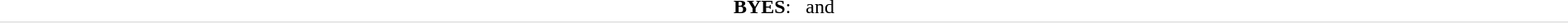<table style="text-align:center; border-bottom:1px solid #E0E0E0" width=100%>
<tr>
<td><strong>BYES</strong>:   and </td>
</tr>
</table>
